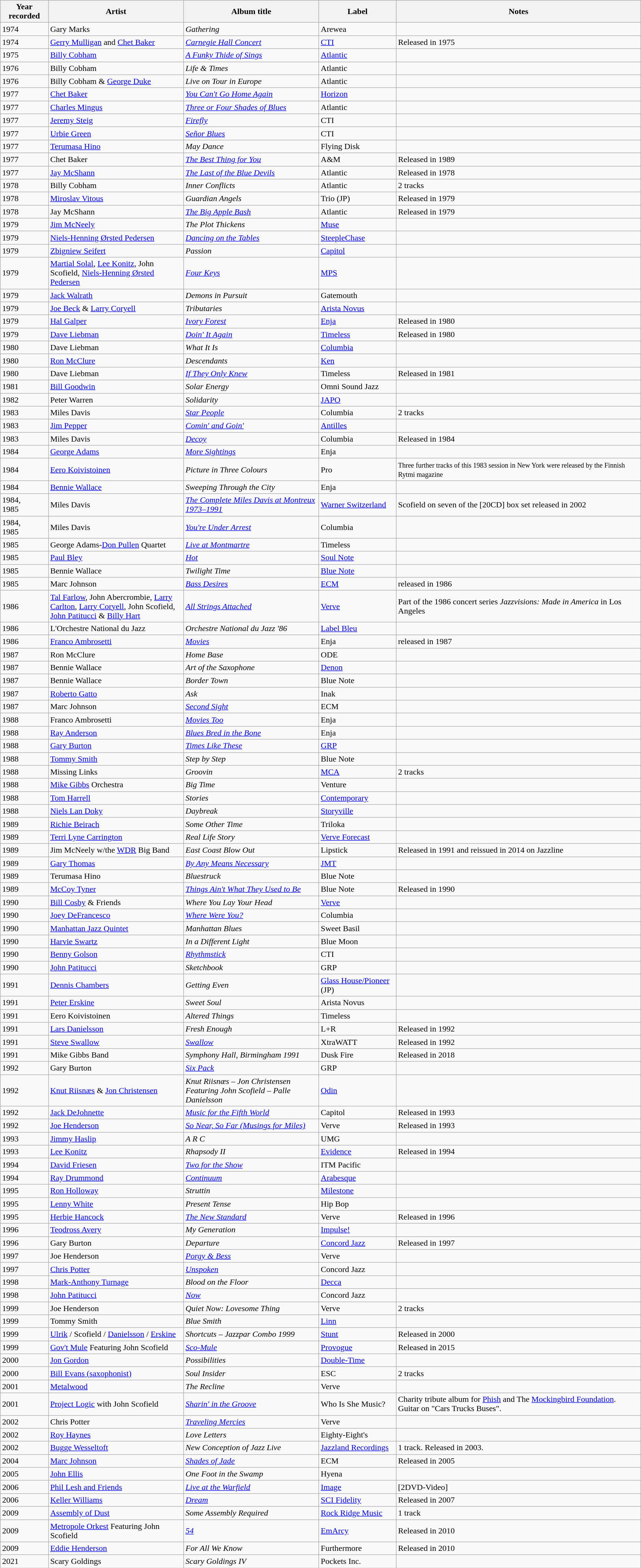<table class="wikitable sortable">
<tr>
<th>Year recorded</th>
<th scope="col" style="width: 256px;">Artist</th>
<th scope="col" style="width: 256px;">Album title</th>
<th scope="col">Label</th>
<th scope="col" class="unsortable">Notes</th>
</tr>
<tr>
<td>1974</td>
<td>Gary Marks</td>
<td><em>Gathering</em></td>
<td>Arewea</td>
<td></td>
</tr>
<tr>
<td>1974</td>
<td><a href='#'>Gerry Mulligan</a> and <a href='#'>Chet Baker</a></td>
<td><em><a href='#'>Carnegie Hall Concert</a></em></td>
<td><a href='#'>CTI</a></td>
<td>Released in 1975</td>
</tr>
<tr>
<td>1975</td>
<td><a href='#'>Billy Cobham</a></td>
<td><em><a href='#'>A Funky Thide of Sings</a></em></td>
<td><a href='#'>Atlantic</a></td>
<td></td>
</tr>
<tr>
<td>1976</td>
<td>Billy Cobham</td>
<td><em>Life & Times</em></td>
<td>Atlantic</td>
<td></td>
</tr>
<tr>
<td>1976</td>
<td>Billy Cobham & <a href='#'>George Duke</a></td>
<td><em>Live on Tour in Europe</em></td>
<td>Atlantic</td>
<td></td>
</tr>
<tr>
<td>1977</td>
<td><a href='#'>Chet Baker</a></td>
<td><em><a href='#'>You Can't Go Home Again</a></em></td>
<td><a href='#'>Horizon</a></td>
<td></td>
</tr>
<tr>
<td>1977</td>
<td><a href='#'>Charles Mingus</a></td>
<td><em><a href='#'>Three or Four Shades of Blues</a></em></td>
<td>Atlantic</td>
<td></td>
</tr>
<tr>
<td>1977</td>
<td><a href='#'>Jeremy Steig</a></td>
<td><em><a href='#'>Firefly</a></em></td>
<td>CTI</td>
<td></td>
</tr>
<tr>
<td>1977</td>
<td><a href='#'>Urbie Green</a></td>
<td><em><a href='#'>Señor Blues</a></em></td>
<td>CTI</td>
<td></td>
</tr>
<tr>
<td>1977</td>
<td><a href='#'>Terumasa Hino</a></td>
<td><em>May Dance</em></td>
<td>Flying Disk</td>
<td></td>
</tr>
<tr>
<td>1977</td>
<td>Chet Baker</td>
<td><em><a href='#'>The Best Thing for You</a></em></td>
<td>A&M</td>
<td>Released in 1989</td>
</tr>
<tr>
<td>1977</td>
<td><a href='#'>Jay McShann</a></td>
<td><em><a href='#'>The Last of the Blue Devils</a></em></td>
<td>Atlantic</td>
<td>Released in 1978</td>
</tr>
<tr>
<td>1978</td>
<td>Billy Cobham</td>
<td><em>Inner Conflicts</em></td>
<td>Atlantic</td>
<td>2 tracks</td>
</tr>
<tr>
<td>1978</td>
<td><a href='#'>Miroslav Vitous</a></td>
<td><em>Guardian Angels</em></td>
<td>Trio (JP)</td>
<td>Released in 1979</td>
</tr>
<tr>
<td>1978</td>
<td>Jay McShann</td>
<td><em><a href='#'>The Big Apple Bash</a></em></td>
<td>Atlantic</td>
<td>Released in 1979</td>
</tr>
<tr>
<td>1979</td>
<td><a href='#'>Jim McNeely</a></td>
<td><em>The Plot Thickens</em></td>
<td><a href='#'>Muse</a></td>
<td></td>
</tr>
<tr>
<td>1979</td>
<td><a href='#'>Niels-Henning Ørsted Pedersen</a></td>
<td><em><a href='#'>Dancing on the Tables</a></em></td>
<td><a href='#'>SteepleChase</a></td>
<td></td>
</tr>
<tr>
<td>1979</td>
<td><a href='#'>Zbigniew Seifert</a></td>
<td><em>Passion</em></td>
<td><a href='#'>Capitol</a></td>
<td></td>
</tr>
<tr>
<td>1979</td>
<td><a href='#'>Martial Solal</a>, <a href='#'>Lee Konitz</a>, John Scofield, <a href='#'>Niels-Henning Ørsted Pedersen</a></td>
<td><em><a href='#'>Four Keys</a></em></td>
<td><a href='#'>MPS</a></td>
<td></td>
</tr>
<tr>
<td>1979</td>
<td><a href='#'>Jack Walrath</a></td>
<td><em>Demons in Pursuit</em></td>
<td>Gatemouth</td>
<td></td>
</tr>
<tr>
<td>1979</td>
<td><a href='#'>Joe Beck</a> & <a href='#'>Larry Coryell</a></td>
<td><em>Tributaries</em></td>
<td><a href='#'>Arista Novus</a></td>
<td></td>
</tr>
<tr>
<td>1979</td>
<td><a href='#'>Hal Galper</a></td>
<td><em><a href='#'>Ivory Forest</a></em></td>
<td><a href='#'>Enja</a></td>
<td>Released in 1980</td>
</tr>
<tr>
<td>1979</td>
<td><a href='#'>Dave Liebman</a></td>
<td><em><a href='#'>Doin' It Again</a></em></td>
<td><a href='#'>Timeless</a></td>
<td>Released in 1980</td>
</tr>
<tr>
<td>1980</td>
<td>Dave Liebman</td>
<td><em>What It Is</em></td>
<td><a href='#'>Columbia</a></td>
<td></td>
</tr>
<tr>
<td>1980</td>
<td><a href='#'>Ron McClure</a></td>
<td><em>Descendants</em></td>
<td><a href='#'>Ken</a></td>
<td></td>
</tr>
<tr>
<td>1980</td>
<td>Dave Liebman</td>
<td><em><a href='#'>If They Only Knew</a></em></td>
<td>Timeless</td>
<td>Released in 1981</td>
</tr>
<tr>
<td>1981</td>
<td><a href='#'>Bill Goodwin</a></td>
<td><em>Solar Energy</em></td>
<td>Omni Sound Jazz</td>
<td></td>
</tr>
<tr>
<td>1982</td>
<td>Peter Warren</td>
<td><em>Solidarity</em></td>
<td><a href='#'>JAPO</a></td>
<td></td>
</tr>
<tr>
<td>1983</td>
<td>Miles Davis</td>
<td><em><a href='#'>Star People</a></em></td>
<td>Columbia</td>
<td>2 tracks</td>
</tr>
<tr>
<td>1983</td>
<td><a href='#'>Jim Pepper</a></td>
<td><em><a href='#'>Comin' and Goin'</a></em></td>
<td><a href='#'>Antilles</a></td>
<td></td>
</tr>
<tr>
<td>1983</td>
<td>Miles Davis</td>
<td><em><a href='#'>Decoy</a></em></td>
<td>Columbia</td>
<td>Released in 1984</td>
</tr>
<tr>
<td>1984</td>
<td><a href='#'>George Adams</a></td>
<td><em><a href='#'>More Sightings</a></em></td>
<td>Enja</td>
<td></td>
</tr>
<tr>
<td>1984</td>
<td><a href='#'>Eero Koivistoinen</a></td>
<td><em>Picture in Three Colours</em></td>
<td>Pro</td>
<td><small>Three further tracks of this 1983 session in New York were released by the Finnish Rytmi magazine</small></td>
</tr>
<tr>
<td>1984</td>
<td><a href='#'>Bennie Wallace</a></td>
<td><em>Sweeping Through the City</em></td>
<td>Enja</td>
<td></td>
</tr>
<tr>
<td>1984,<br> 1985</td>
<td>Miles Davis</td>
<td><em><a href='#'>The Complete Miles Davis at Montreux 1973–1991</a></em></td>
<td><a href='#'>Warner Switzerland</a></td>
<td>Scofield on seven of the [20CD] box set released in 2002</td>
</tr>
<tr>
<td>1984,<br> 1985</td>
<td>Miles Davis</td>
<td><em><a href='#'>You're Under Arrest</a></em></td>
<td>Columbia</td>
<td></td>
</tr>
<tr>
<td>1985</td>
<td>George Adams-<a href='#'>Don Pullen</a> Quartet</td>
<td><em><a href='#'>Live at Montmartre</a></em></td>
<td>Timeless</td>
<td></td>
</tr>
<tr>
<td>1985</td>
<td><a href='#'>Paul Bley</a></td>
<td><em><a href='#'>Hot</a></em></td>
<td><a href='#'>Soul Note</a></td>
<td></td>
</tr>
<tr>
<td>1985</td>
<td>Bennie Wallace</td>
<td><em>Twilight Time</em></td>
<td><a href='#'>Blue Note</a></td>
<td></td>
</tr>
<tr>
<td>1985</td>
<td>Marc Johnson</td>
<td><em><a href='#'>Bass Desires</a></em></td>
<td><a href='#'>ECM</a></td>
<td>released in 1986</td>
</tr>
<tr>
<td>1986</td>
<td><a href='#'>Tal Farlow</a>, John Abercrombie, <a href='#'>Larry Carlton</a>, <a href='#'>Larry Coryell</a>, John Scofield, <a href='#'>John Patitucci</a> & <a href='#'>Billy Hart</a></td>
<td><em><a href='#'>All Strings Attached</a></em></td>
<td><a href='#'>Verve</a></td>
<td>Part of the 1986 concert series <em>Jazzvisions: Made in America</em> in Los Angeles</td>
</tr>
<tr>
<td>1986</td>
<td>L'Orchestre National du Jazz</td>
<td><em>Orchestre National du Jazz '86</em></td>
<td><a href='#'>Label Bleu</a></td>
<td></td>
</tr>
<tr>
<td>1986</td>
<td><a href='#'>Franco Ambrosetti</a></td>
<td><em><a href='#'>Movies</a></em></td>
<td>Enja</td>
<td>released in 1987</td>
</tr>
<tr>
<td>1987</td>
<td>Ron McClure</td>
<td><em>Home Base</em></td>
<td>ODE</td>
<td></td>
</tr>
<tr>
<td>1987</td>
<td>Bennie Wallace</td>
<td><em>Art of the Saxophone</em></td>
<td><a href='#'>Denon</a></td>
<td></td>
</tr>
<tr>
<td>1987</td>
<td>Bennie Wallace</td>
<td><em>Border Town</em></td>
<td>Blue Note</td>
<td></td>
</tr>
<tr>
<td>1987</td>
<td><a href='#'>Roberto Gatto</a></td>
<td><em>Ask</em></td>
<td>Inak</td>
<td></td>
</tr>
<tr>
<td>1987</td>
<td>Marc Johnson</td>
<td><em><a href='#'>Second Sight</a></em></td>
<td>ECM</td>
<td></td>
</tr>
<tr>
<td>1988</td>
<td>Franco Ambrosetti</td>
<td><em><a href='#'>Movies Too</a></em></td>
<td>Enja</td>
<td></td>
</tr>
<tr>
<td>1988</td>
<td><a href='#'>Ray Anderson</a></td>
<td><em><a href='#'>Blues Bred in the Bone</a></em></td>
<td>Enja</td>
<td></td>
</tr>
<tr>
<td>1988</td>
<td><a href='#'>Gary Burton</a></td>
<td><em><a href='#'>Times Like These</a></em></td>
<td><a href='#'>GRP</a></td>
<td></td>
</tr>
<tr>
<td>1988</td>
<td><a href='#'>Tommy Smith</a></td>
<td><em>Step by Step</em></td>
<td>Blue Note</td>
<td></td>
</tr>
<tr>
<td>1988</td>
<td>Missing Links</td>
<td><em>Groovin</em></td>
<td><a href='#'>MCA</a></td>
<td>2 tracks</td>
</tr>
<tr>
<td>1988</td>
<td><a href='#'>Mike Gibbs</a> Orchestra</td>
<td><em>Big Time</em></td>
<td>Venture</td>
<td></td>
</tr>
<tr>
<td>1988</td>
<td><a href='#'>Tom Harrell</a></td>
<td><em>Stories</em></td>
<td><a href='#'>Contemporary</a></td>
<td></td>
</tr>
<tr>
<td>1988</td>
<td><a href='#'>Niels Lan Doky</a></td>
<td><em>Daybreak</em></td>
<td><a href='#'>Storyville</a></td>
<td></td>
</tr>
<tr>
<td>1989</td>
<td><a href='#'>Richie Beirach</a></td>
<td><em>Some Other Time</em></td>
<td>Triloka</td>
<td></td>
</tr>
<tr>
<td>1989</td>
<td><a href='#'>Terri Lyne Carrington</a></td>
<td><em>Real Life Story</em></td>
<td><a href='#'>Verve Forecast</a></td>
<td></td>
</tr>
<tr>
<td>1989</td>
<td>Jim McNeely w/the <a href='#'>WDR</a> Big Band</td>
<td><em>East Coast Blow Out</em></td>
<td>Lipstick</td>
<td>Released in 1991 and reissued in 2014 on Jazzline</td>
</tr>
<tr>
<td>1989</td>
<td><a href='#'>Gary Thomas</a></td>
<td><em><a href='#'>By Any Means Necessary</a></em></td>
<td><a href='#'>JMT</a></td>
<td></td>
</tr>
<tr>
<td>1989</td>
<td>Terumasa Hino</td>
<td><em>Bluestruck</em></td>
<td>Blue Note</td>
<td></td>
</tr>
<tr>
<td>1989</td>
<td><a href='#'>McCoy Tyner</a></td>
<td><em><a href='#'>Things Ain't What They Used to Be</a></em></td>
<td>Blue Note</td>
<td>Released in 1990</td>
</tr>
<tr>
<td>1990</td>
<td><a href='#'>Bill Cosby</a> & Friends</td>
<td><em>Where You Lay Your Head</em></td>
<td><a href='#'>Verve</a></td>
<td></td>
</tr>
<tr>
<td>1990</td>
<td><a href='#'>Joey DeFrancesco</a></td>
<td><em><a href='#'>Where Were You?</a></em></td>
<td>Columbia</td>
<td></td>
</tr>
<tr>
<td>1990</td>
<td><a href='#'>Manhattan Jazz Quintet</a></td>
<td><em>Manhattan Blues</em></td>
<td>Sweet Basil</td>
<td></td>
</tr>
<tr>
<td>1990</td>
<td><a href='#'>Harvie Swartz</a></td>
<td><em>In a Different Light</em></td>
<td>Blue Moon</td>
<td></td>
</tr>
<tr>
<td>1990</td>
<td><a href='#'>Benny Golson</a></td>
<td><em><a href='#'>Rhythmstick</a></em></td>
<td>CTI</td>
<td></td>
</tr>
<tr>
<td>1990</td>
<td><a href='#'>John Patitucci</a></td>
<td><em>Sketchbook</em></td>
<td>GRP</td>
<td></td>
</tr>
<tr>
<td>1991</td>
<td><a href='#'>Dennis Chambers</a></td>
<td><em>Getting Even</em></td>
<td><a href='#'>Glass House/Pioneer</a> (JP)</td>
<td></td>
</tr>
<tr>
<td>1991</td>
<td><a href='#'>Peter Erskine</a></td>
<td><em>Sweet Soul</em></td>
<td>Arista Novus</td>
<td></td>
</tr>
<tr>
<td>1991</td>
<td>Eero Koivistoinen</td>
<td><em>Altered Things</em></td>
<td>Timeless</td>
<td></td>
</tr>
<tr>
<td>1991</td>
<td><a href='#'>Lars Danielsson</a></td>
<td><em>Fresh Enough</em></td>
<td>L+R</td>
<td>Released in 1992</td>
</tr>
<tr>
<td>1991</td>
<td><a href='#'>Steve Swallow</a></td>
<td><em><a href='#'>Swallow</a></em></td>
<td>XtraWATT</td>
<td>Released in 1992</td>
</tr>
<tr>
<td>1991</td>
<td>Mike Gibbs Band</td>
<td><em>Symphony Hall, Birmingham 1991</em></td>
<td>Dusk Fire</td>
<td>Released in 2018</td>
</tr>
<tr>
<td>1992</td>
<td>Gary Burton</td>
<td><em><a href='#'>Six Pack</a></em></td>
<td>GRP</td>
<td></td>
</tr>
<tr>
<td>1992</td>
<td><a href='#'>Knut Riisnæs</a> & <a href='#'>Jon Christensen</a></td>
<td><em>Knut Riisnæs – Jon Christensen Featuring John Scofield – Palle Danielsson</em></td>
<td><a href='#'>Odin</a></td>
<td></td>
</tr>
<tr>
<td>1992</td>
<td><a href='#'>Jack DeJohnette</a></td>
<td><em><a href='#'>Music for the Fifth World</a></em></td>
<td>Capitol</td>
<td>Released in 1993</td>
</tr>
<tr>
<td>1992</td>
<td><a href='#'>Joe Henderson</a></td>
<td><em><a href='#'>So Near, So Far (Musings for Miles)</a></em></td>
<td>Verve</td>
<td>Released in 1993</td>
</tr>
<tr>
<td>1993</td>
<td><a href='#'>Jimmy Haslip</a></td>
<td><em>A R C</em></td>
<td>UMG</td>
<td></td>
</tr>
<tr>
<td>1993</td>
<td><a href='#'>Lee Konitz</a></td>
<td><em>Rhapsody II</em></td>
<td><a href='#'>Evidence</a></td>
<td>Released in 1994</td>
</tr>
<tr>
<td>1994</td>
<td><a href='#'>David Friesen</a></td>
<td><em><a href='#'>Two for the Show</a></em></td>
<td>ITM Pacific</td>
<td></td>
</tr>
<tr>
<td>1994</td>
<td><a href='#'>Ray Drummond</a></td>
<td><em><a href='#'>Continuum</a></em></td>
<td><a href='#'>Arabesque</a></td>
<td></td>
</tr>
<tr>
<td>1995</td>
<td><a href='#'>Ron Holloway</a></td>
<td><em>Struttin</em></td>
<td><a href='#'>Milestone</a></td>
<td></td>
</tr>
<tr>
<td>1995</td>
<td><a href='#'>Lenny White</a></td>
<td><em>Present Tense</em></td>
<td>Hip Bop</td>
<td></td>
</tr>
<tr>
<td>1995</td>
<td><a href='#'>Herbie Hancock</a></td>
<td><em><a href='#'>The New Standard</a></em></td>
<td>Verve</td>
<td>Released in 1996</td>
</tr>
<tr>
<td>1996</td>
<td><a href='#'>Teodross Avery</a></td>
<td><em>My Generation</em></td>
<td><a href='#'>Impulse!</a></td>
<td></td>
</tr>
<tr>
<td>1996</td>
<td>Gary Burton</td>
<td><em>Departure</em></td>
<td><a href='#'>Concord Jazz</a></td>
<td>Released in 1997</td>
</tr>
<tr>
<td>1997</td>
<td>Joe Henderson</td>
<td><em><a href='#'>Porgy & Bess</a></em></td>
<td>Verve</td>
<td></td>
</tr>
<tr>
<td>1997</td>
<td><a href='#'>Chris Potter</a></td>
<td><em><a href='#'>Unspoken</a></em></td>
<td>Concord Jazz</td>
<td></td>
</tr>
<tr>
<td>1998</td>
<td><a href='#'>Mark-Anthony Turnage</a></td>
<td><em>Blood on the Floor</em></td>
<td><a href='#'>Decca</a></td>
<td></td>
</tr>
<tr>
<td>1998</td>
<td><a href='#'>John Patitucci</a></td>
<td><em><a href='#'>Now</a></em></td>
<td>Concord Jazz</td>
<td></td>
</tr>
<tr>
<td>1999</td>
<td>Joe Henderson</td>
<td><em>Quiet Now: Lovesome Thing</em></td>
<td>Verve</td>
<td>2 tracks</td>
</tr>
<tr>
<td>1999</td>
<td>Tommy Smith</td>
<td><em>Blue Smith</em></td>
<td><a href='#'>Linn</a></td>
<td></td>
</tr>
<tr>
<td>1999</td>
<td><a href='#'>Ulrik</a> / Scofield / <a href='#'>Danielsson</a> / <a href='#'>Erskine</a></td>
<td><em>Shortcuts – Jazzpar Combo 1999</em></td>
<td><a href='#'>Stunt</a></td>
<td>Released in 2000</td>
</tr>
<tr>
<td>1999</td>
<td><a href='#'>Gov't Mule</a> Featuring John Scofield</td>
<td><em><a href='#'>Sco-Mule</a></em></td>
<td><a href='#'>Provogue</a></td>
<td>Released in 2015</td>
</tr>
<tr>
<td>2000</td>
<td><a href='#'>Jon Gordon</a></td>
<td><em>Possibilities</em></td>
<td><a href='#'>Double-Time</a></td>
<td></td>
</tr>
<tr>
<td>2000</td>
<td><a href='#'>Bill Evans (saxophonist)</a></td>
<td><em>Soul Insider</em></td>
<td>ESC</td>
<td>2 tracks</td>
</tr>
<tr>
<td>2001</td>
<td><a href='#'>Metalwood</a></td>
<td><em>The Recline</em></td>
<td>Verve</td>
<td></td>
</tr>
<tr>
<td>2001</td>
<td><a href='#'>Project Logic</a> with John Scofield</td>
<td><em><a href='#'>Sharin' in the Groove</a></em></td>
<td>Who Is She Music?</td>
<td>Charity tribute album for <a href='#'>Phish</a> and The <a href='#'>Mockingbird Foundation</a>. Guitar on "Cars Trucks Buses".</td>
</tr>
<tr>
<td>2002</td>
<td>Chris Potter</td>
<td><em><a href='#'>Traveling Mercies</a></em></td>
<td>Verve</td>
<td></td>
</tr>
<tr>
<td>2002</td>
<td><a href='#'>Roy Haynes</a></td>
<td><em>Love Letters</em></td>
<td>Eighty-Eight's</td>
<td></td>
</tr>
<tr>
<td>2002</td>
<td><a href='#'>Bugge Wesseltoft</a></td>
<td><em>New Conception of Jazz Live</em></td>
<td><a href='#'>Jazzland Recordings</a></td>
<td>1 track. Released in 2003.</td>
</tr>
<tr>
<td>2004</td>
<td><a href='#'>Marc Johnson</a></td>
<td><em><a href='#'>Shades of Jade</a></em></td>
<td>ECM</td>
<td>Released in 2005</td>
</tr>
<tr>
<td>2005</td>
<td><a href='#'>John Ellis</a></td>
<td><em>One Foot in the Swamp</em></td>
<td>Hyena</td>
<td></td>
</tr>
<tr>
<td>2006</td>
<td><a href='#'>Phil Lesh and Friends</a></td>
<td><em><a href='#'>Live at the Warfield</a></em></td>
<td><a href='#'>Image</a></td>
<td>[2DVD-Video]</td>
</tr>
<tr>
<td>2006</td>
<td><a href='#'>Keller Williams</a></td>
<td><em><a href='#'>Dream</a></em></td>
<td><a href='#'>SCI Fidelity</a></td>
<td>Released in 2007</td>
</tr>
<tr>
<td>2009</td>
<td><a href='#'>Assembly of Dust</a></td>
<td><em>Some Assembly Required</em></td>
<td><a href='#'>Rock Ridge Music</a></td>
<td>1 track</td>
</tr>
<tr>
<td>2009</td>
<td><a href='#'>Metropole Orkest</a> Featuring John Scofield</td>
<td><em><a href='#'>54</a></em></td>
<td><a href='#'>EmArcy</a></td>
<td>Released in 2010</td>
</tr>
<tr>
<td>2009</td>
<td><a href='#'>Eddie Henderson</a></td>
<td><em>For All We Know</em></td>
<td>Furthermore</td>
<td>Released in 2010</td>
</tr>
<tr>
<td>2021</td>
<td>Scary Goldings</td>
<td><em>Scary Goldings IV</em></td>
<td>Pockets Inc.</td>
<td></td>
</tr>
</table>
